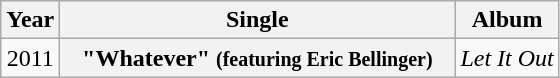<table class="wikitable plainrowheaders" style="text-align:center;">
<tr>
<th>Year</th>
<th style="width:16em;">Single</th>
<th>Album</th>
</tr>
<tr>
<td>2011</td>
<th scope="row">"Whatever" <small>(featuring Eric Bellinger)</small></th>
<td style="text-align:left;"><em>Let It Out</em></td>
</tr>
</table>
